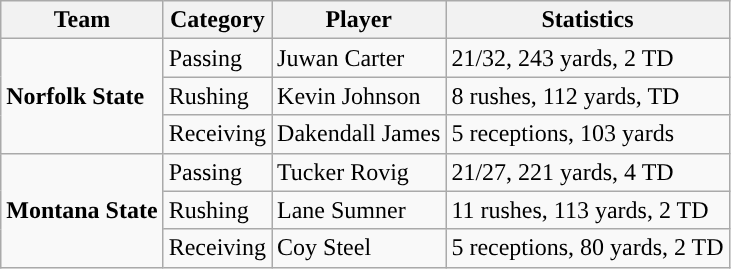<table class="wikitable" style="float: left;">
<tr>
<th>Team</th>
<th>Category</th>
<th>Player</th>
<th>Statistics</th>
</tr>
<tr>
<td rowspan=3><strong>Norfolk State</strong></td>
<td>Passing</td>
<td>Juwan Carter</td>
<td>21/32, 243 yards, 2 TD</td>
</tr>
<tr>
<td>Rushing</td>
<td>Kevin Johnson</td>
<td>8 rushes, 112 yards, TD</td>
</tr>
<tr>
<td>Receiving</td>
<td>Dakendall James</td>
<td>5 receptions, 103 yards</td>
</tr>
<tr>
<td rowspan=3><strong>Montana State</strong></td>
<td>Passing</td>
<td>Tucker Rovig</td>
<td>21/27, 221 yards, 4 TD</td>
</tr>
<tr>
<td>Rushing</td>
<td>Lane Sumner</td>
<td>11 rushes, 113 yards, 2 TD</td>
</tr>
<tr>
<td>Receiving</td>
<td>Coy Steel</td>
<td>5 receptions, 80 yards, 2 TD</td>
</tr>
</table>
